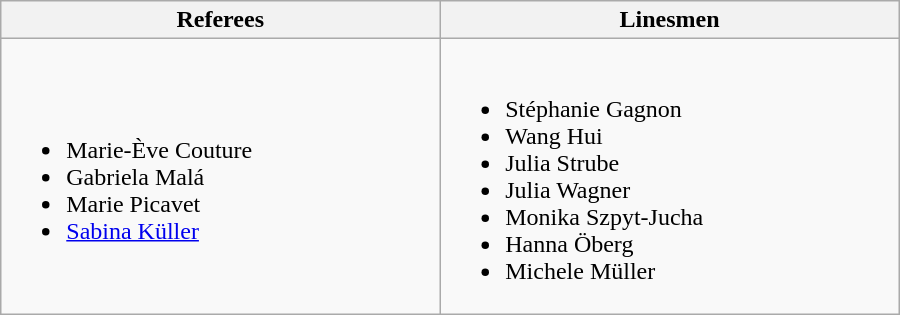<table class="wikitable" width=600px>
<tr>
<th>Referees</th>
<th>Linesmen</th>
</tr>
<tr>
<td><br><ul><li> Marie-Ève Couture</li><li> Gabriela Malá</li><li> Marie Picavet</li><li> <a href='#'>Sabina Küller</a></li></ul></td>
<td><br><ul><li> Stéphanie Gagnon</li><li> Wang Hui</li><li> Julia Strube</li><li> Julia Wagner</li><li> Monika Szpyt-Jucha</li><li> Hanna Öberg</li><li> Michele Müller</li></ul></td>
</tr>
</table>
